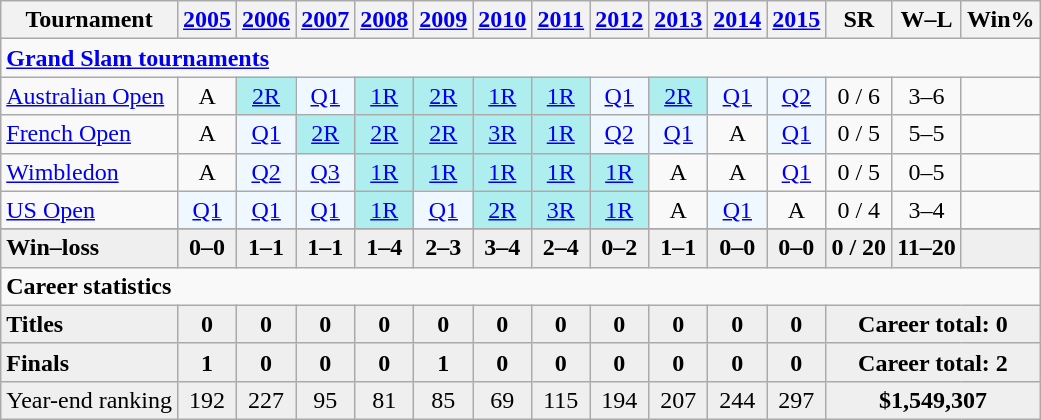<table class=wikitable style=text-align:center;>
<tr>
<th>Tournament</th>
<th><a href='#'>2005</a></th>
<th><a href='#'>2006</a></th>
<th><a href='#'>2007</a></th>
<th><a href='#'>2008</a></th>
<th><a href='#'>2009</a></th>
<th><a href='#'>2010</a></th>
<th><a href='#'>2011</a></th>
<th><a href='#'>2012</a></th>
<th><a href='#'>2013</a></th>
<th><a href='#'>2014</a></th>
<th><a href='#'>2015</a></th>
<th>SR</th>
<th>W–L</th>
<th>Win%</th>
</tr>
<tr>
<td colspan="15" align="left"><strong><a href='#'>Grand Slam tournaments</a></strong></td>
</tr>
<tr>
<td align="left"><a href='#'>Australian Open</a></td>
<td>A</td>
<td bgcolor="afeeee"><a href='#'>2R</a></td>
<td bgcolor=f0f8ff><a href='#'>Q1</a></td>
<td bgcolor="afeeee"><a href='#'>1R</a></td>
<td bgcolor="afeeee"><a href='#'>2R</a></td>
<td bgcolor="afeeee"><a href='#'>1R</a></td>
<td bgcolor="afeeee"><a href='#'>1R</a></td>
<td bgcolor=f0f8ff><a href='#'>Q1</a></td>
<td bgcolor="afeeee"><a href='#'>2R</a></td>
<td bgcolor=f0f8ff><a href='#'>Q1</a></td>
<td bgcolor=f0f8ff><a href='#'>Q2</a></td>
<td>0 / 6</td>
<td>3–6</td>
<td></td>
</tr>
<tr>
<td align="left"><a href='#'>French Open</a></td>
<td>A</td>
<td bgcolor=f0f8ff><a href='#'>Q1</a></td>
<td bgcolor="afeeee"><a href='#'>2R</a></td>
<td bgcolor="afeeee"><a href='#'>2R</a></td>
<td bgcolor="afeeee"><a href='#'>2R</a></td>
<td bgcolor="afeeee"><a href='#'>3R</a></td>
<td bgcolor="afeeee"><a href='#'>1R</a></td>
<td bgcolor=f0f8ff><a href='#'>Q2</a></td>
<td bgcolor=f0f8ff><a href='#'>Q1</a></td>
<td>A</td>
<td bgcolor=f0f8ff><a href='#'>Q1</a></td>
<td>0 / 5</td>
<td>5–5</td>
<td></td>
</tr>
<tr>
<td align="left"><a href='#'>Wimbledon</a></td>
<td>A</td>
<td bgcolor=f0f8ff><a href='#'>Q2</a></td>
<td bgcolor=f0f8ff><a href='#'>Q3</a></td>
<td bgcolor="afeeee"><a href='#'>1R</a></td>
<td bgcolor="afeeee"><a href='#'>1R</a></td>
<td bgcolor="afeeee"><a href='#'>1R</a></td>
<td bgcolor="afeeee"><a href='#'>1R</a></td>
<td bgcolor="afeeee"><a href='#'>1R</a></td>
<td>A</td>
<td>A</td>
<td><a href='#'>Q1</a></td>
<td>0 / 5</td>
<td>0–5</td>
<td></td>
</tr>
<tr>
<td align="left"><a href='#'>US Open</a></td>
<td bgcolor=f0f8ff><a href='#'>Q1</a></td>
<td bgcolor=f0f8ff><a href='#'>Q1</a></td>
<td bgcolor=f0f8ff><a href='#'>Q1</a></td>
<td bgcolor="afeeee"><a href='#'>1R</a></td>
<td bgcolor=f0f8ff><a href='#'>Q1</a></td>
<td bgcolor="afeeee"><a href='#'>2R</a></td>
<td bgcolor="afeeee"><a href='#'>3R</a></td>
<td bgcolor="afeeee"><a href='#'>1R</a></td>
<td>A</td>
<td bgcolor=f0f8ff><a href='#'>Q1</a></td>
<td>A</td>
<td>0 / 4</td>
<td>3–4</td>
<td></td>
</tr>
<tr>
</tr>
<tr style="font-weight:bold; background:#efefef;">
<td style=text-align:left>Win–loss</td>
<td>0–0</td>
<td>1–1</td>
<td>1–1</td>
<td>1–4</td>
<td>2–3</td>
<td>3–4</td>
<td>2–4</td>
<td>0–2</td>
<td>1–1</td>
<td>0–0</td>
<td>0–0</td>
<td>0 / 20</td>
<td>11–20</td>
<td></td>
</tr>
<tr>
<td colspan="15" align="left"><strong>Career statistics</strong></td>
</tr>
<tr style="background:#efefef; font-weight:bold;">
<td style="text-align:left">Titles</td>
<td>0</td>
<td>0</td>
<td>0</td>
<td>0</td>
<td>0</td>
<td>0</td>
<td>0</td>
<td>0</td>
<td>0</td>
<td>0</td>
<td>0</td>
<td colspan="3">Career total: 0</td>
</tr>
<tr style="background:#efefef; font-weight:bold;">
<td align="left">Finals</td>
<td>1</td>
<td>0</td>
<td>0</td>
<td>0</td>
<td>1</td>
<td>0</td>
<td>0</td>
<td>0</td>
<td>0</td>
<td>0</td>
<td>0</td>
<td colspan="3">Career total: 2</td>
</tr>
<tr bgcolor="efefef">
<td align="left">Year-end ranking</td>
<td>192</td>
<td>227</td>
<td>95</td>
<td>81</td>
<td>85</td>
<td>69</td>
<td>115</td>
<td>194</td>
<td>207</td>
<td>244</td>
<td>297</td>
<td colspan="3"><strong>$1,549,307</strong></td>
</tr>
</table>
